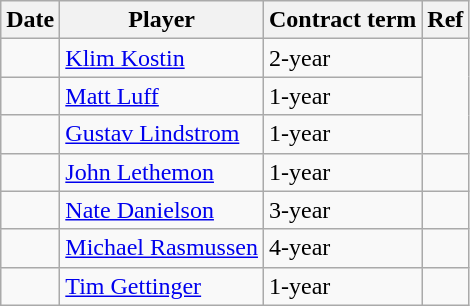<table class="wikitable">
<tr>
<th>Date</th>
<th>Player</th>
<th>Contract term</th>
<th>Ref</th>
</tr>
<tr>
<td></td>
<td><a href='#'>Klim Kostin</a></td>
<td>2-year</td>
<td rowspan="3"></td>
</tr>
<tr>
<td></td>
<td><a href='#'>Matt Luff</a></td>
<td>1-year</td>
</tr>
<tr>
<td></td>
<td><a href='#'>Gustav Lindstrom</a></td>
<td>1-year</td>
</tr>
<tr>
<td></td>
<td><a href='#'>John Lethemon</a></td>
<td>1-year</td>
<td></td>
</tr>
<tr>
<td></td>
<td><a href='#'>Nate Danielson</a></td>
<td>3-year</td>
<td></td>
</tr>
<tr>
<td></td>
<td><a href='#'>Michael Rasmussen</a></td>
<td>4-year</td>
<td></td>
</tr>
<tr>
<td></td>
<td><a href='#'>Tim Gettinger</a></td>
<td>1-year</td>
<td></td>
</tr>
</table>
